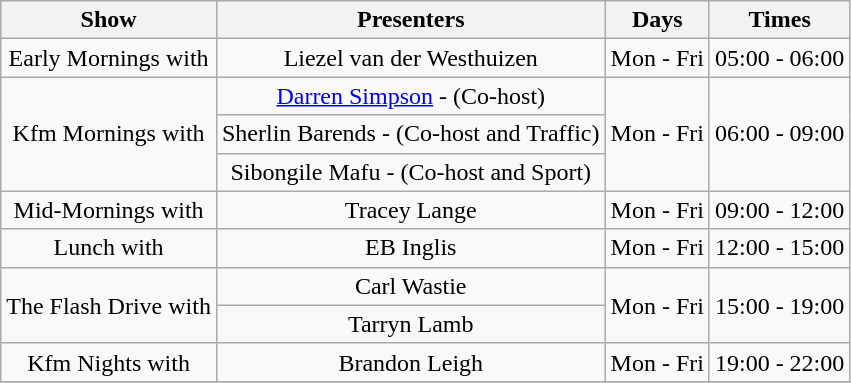<table class="wikitable sortable" style="text-align:center;">
<tr>
<th>Show</th>
<th>Presenters</th>
<th>Days</th>
<th>Times</th>
</tr>
<tr>
<td>Early Mornings with</td>
<td>Liezel van der Westhuizen</td>
<td>Mon - Fri</td>
<td>05:00 - 06:00</td>
</tr>
<tr>
<td rowspan="3">Kfm Mornings with</td>
<td><a href='#'>Darren Simpson</a> - (Co-host)</td>
<td rowspan="3">Mon - Fri</td>
<td rowspan="3">06:00 - 09:00</td>
</tr>
<tr>
<td>Sherlin Barends - (Co-host and Traffic)</td>
</tr>
<tr>
<td>Sibongile Mafu - (Co-host and Sport)</td>
</tr>
<tr>
<td>Mid-Mornings with</td>
<td>Tracey Lange</td>
<td>Mon - Fri</td>
<td>09:00 - 12:00</td>
</tr>
<tr>
<td>Lunch with</td>
<td>EB Inglis</td>
<td>Mon - Fri</td>
<td>12:00 - 15:00</td>
</tr>
<tr>
<td rowspan="2">The Flash Drive with</td>
<td>Carl Wastie</td>
<td rowspan="2">Mon - Fri</td>
<td rowspan="2">15:00 - 19:00</td>
</tr>
<tr>
<td>Tarryn Lamb</td>
</tr>
<tr>
<td>Kfm Nights with</td>
<td>Brandon Leigh</td>
<td>Mon - Fri</td>
<td>19:00 - 22:00</td>
</tr>
<tr>
</tr>
</table>
